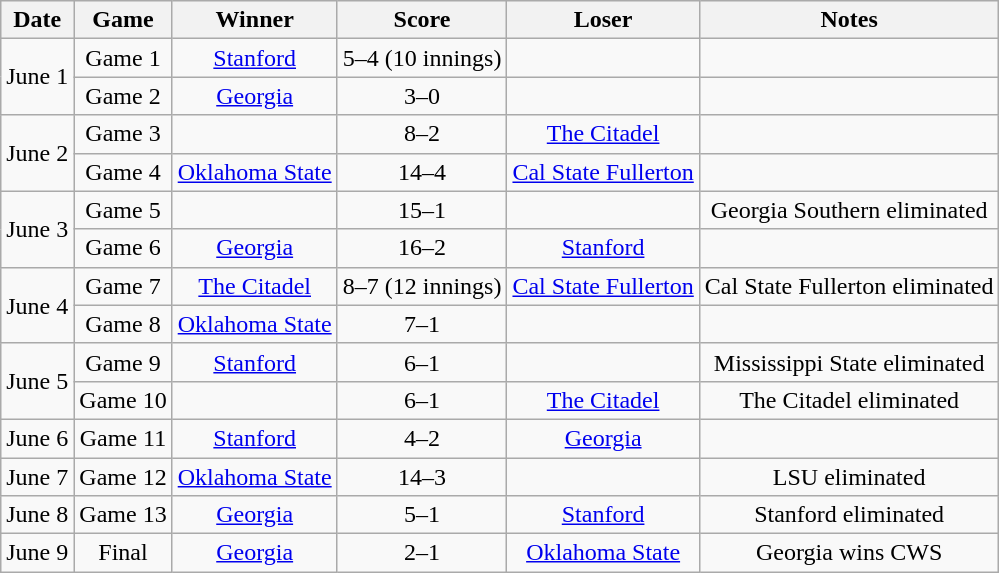<table class="wikitable">
<tr style="text-align:center; background:#f2f2f2;">
<th>Date</th>
<th>Game</th>
<th>Winner</th>
<th>Score</th>
<th>Loser</th>
<th>Notes</th>
</tr>
<tr align=center>
<td rowspan=2>June 1</td>
<td>Game 1</td>
<td><a href='#'>Stanford</a></td>
<td>5–4 (10 innings)</td>
<td></td>
<td></td>
</tr>
<tr align=center>
<td>Game 2</td>
<td><a href='#'>Georgia</a></td>
<td>3–0</td>
<td></td>
<td></td>
</tr>
<tr align=center>
<td rowspan=2>June 2</td>
<td>Game 3</td>
<td></td>
<td>8–2</td>
<td><a href='#'>The Citadel</a></td>
<td></td>
</tr>
<tr align=center>
<td>Game 4</td>
<td><a href='#'>Oklahoma State</a></td>
<td>14–4</td>
<td><a href='#'>Cal State Fullerton</a></td>
<td></td>
</tr>
<tr align=center>
<td rowspan=2>June 3</td>
<td>Game 5</td>
<td></td>
<td>15–1</td>
<td></td>
<td>Georgia Southern eliminated</td>
</tr>
<tr align=center>
<td>Game 6</td>
<td><a href='#'>Georgia</a></td>
<td>16–2</td>
<td><a href='#'>Stanford</a></td>
<td></td>
</tr>
<tr align=center>
<td rowspan=2>June 4</td>
<td>Game 7</td>
<td><a href='#'>The Citadel</a></td>
<td>8–7 (12 innings)</td>
<td><a href='#'>Cal State Fullerton</a></td>
<td>Cal State Fullerton eliminated</td>
</tr>
<tr align=center>
<td>Game 8</td>
<td><a href='#'>Oklahoma State</a></td>
<td>7–1</td>
<td></td>
<td></td>
</tr>
<tr align=center>
<td rowspan=2>June 5</td>
<td>Game 9</td>
<td><a href='#'>Stanford</a></td>
<td>6–1</td>
<td></td>
<td>Mississippi State eliminated</td>
</tr>
<tr align=center>
<td>Game 10</td>
<td></td>
<td>6–1</td>
<td><a href='#'>The Citadel</a></td>
<td>The Citadel eliminated</td>
</tr>
<tr align=center>
<td>June 6</td>
<td>Game 11</td>
<td><a href='#'>Stanford</a></td>
<td>4–2</td>
<td><a href='#'>Georgia</a></td>
<td></td>
</tr>
<tr align=center>
<td>June 7</td>
<td>Game 12</td>
<td><a href='#'>Oklahoma State</a></td>
<td>14–3</td>
<td></td>
<td>LSU eliminated</td>
</tr>
<tr align=center>
<td>June 8</td>
<td>Game 13</td>
<td><a href='#'>Georgia</a></td>
<td>5–1</td>
<td><a href='#'>Stanford</a></td>
<td>Stanford eliminated</td>
</tr>
<tr align=center>
<td>June 9</td>
<td>Final</td>
<td><a href='#'>Georgia</a></td>
<td>2–1</td>
<td><a href='#'>Oklahoma State</a></td>
<td>Georgia wins CWS</td>
</tr>
</table>
